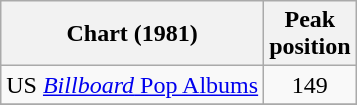<table class="wikitable sortable">
<tr>
<th>Chart (1981)</th>
<th>Peak<br>position</th>
</tr>
<tr>
<td>US <a href='#'><em>Billboard</em> Pop Albums</a></td>
<td align=center>149</td>
</tr>
<tr>
</tr>
</table>
